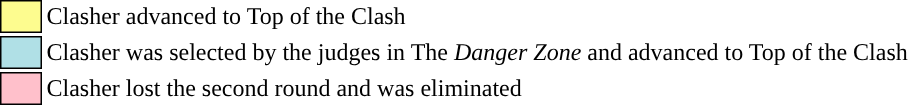<table class="toccolours" style="white-space: nowrap;">
<tr>
<td style="background:#fdfc8f; border: 1px solid black">    </td>
<td>Clasher advanced to Top of the Clash</td>
</tr>
<tr>
<td style="background:#b0e0e6; border:1px solid black;">      </td>
<td>Clasher was selected by the judges in The <em>Danger Zone</em> and advanced to Top of the Clash</td>
</tr>
<tr>
<td style="background:pink; border:1px solid black;">      </td>
<td>Clasher lost the second round and was eliminated</td>
</tr>
</table>
